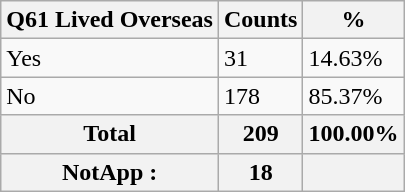<table class="wikitable sortable">
<tr>
<th>Q61 Lived Overseas</th>
<th>Counts</th>
<th>%</th>
</tr>
<tr>
<td>Yes</td>
<td>31</td>
<td>14.63%</td>
</tr>
<tr>
<td>No</td>
<td>178</td>
<td>85.37%</td>
</tr>
<tr>
<th>Total</th>
<th>209</th>
<th>100.00%</th>
</tr>
<tr>
<th>NotApp :</th>
<th>18</th>
<th></th>
</tr>
</table>
